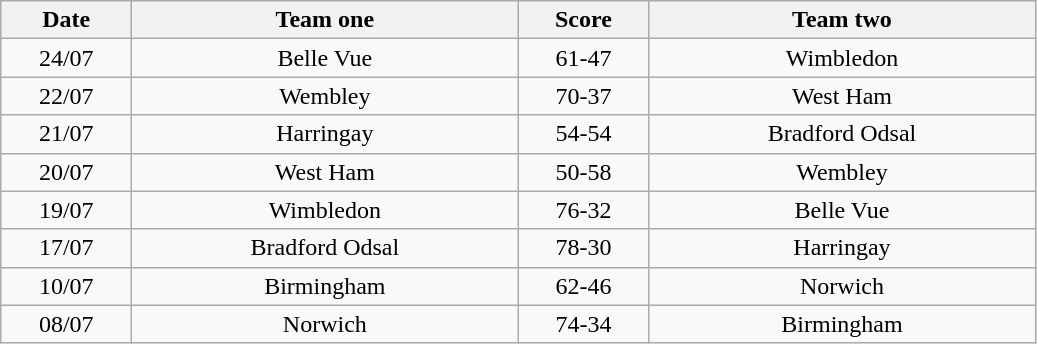<table class="wikitable" style="text-align: center">
<tr>
<th width=80>Date</th>
<th width=250>Team one</th>
<th width=80>Score</th>
<th width=250>Team two</th>
</tr>
<tr>
<td>24/07</td>
<td>Belle Vue</td>
<td>61-47</td>
<td>Wimbledon</td>
</tr>
<tr>
<td>22/07</td>
<td>Wembley</td>
<td>70-37</td>
<td>West Ham</td>
</tr>
<tr>
<td>21/07</td>
<td>Harringay</td>
<td>54-54</td>
<td>Bradford Odsal</td>
</tr>
<tr>
<td>20/07</td>
<td>West Ham</td>
<td>50-58</td>
<td>Wembley</td>
</tr>
<tr>
<td>19/07</td>
<td>Wimbledon</td>
<td>76-32</td>
<td>Belle Vue</td>
</tr>
<tr>
<td>17/07</td>
<td>Bradford Odsal</td>
<td>78-30</td>
<td>Harringay</td>
</tr>
<tr>
<td>10/07</td>
<td>Birmingham</td>
<td>62-46</td>
<td>Norwich</td>
</tr>
<tr>
<td>08/07</td>
<td>Norwich</td>
<td>74-34</td>
<td>Birmingham</td>
</tr>
</table>
